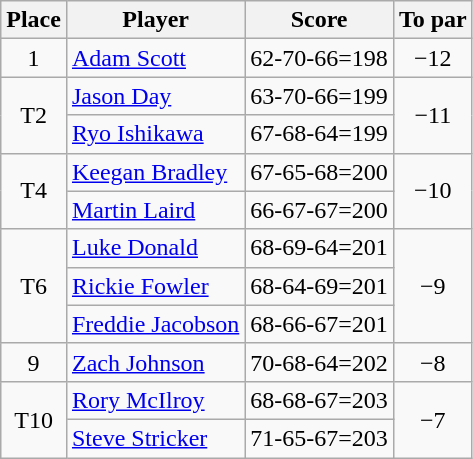<table class="wikitable">
<tr>
<th>Place</th>
<th>Player</th>
<th>Score</th>
<th>To par</th>
</tr>
<tr>
<td align=center>1</td>
<td> <a href='#'>Adam Scott</a></td>
<td align=center>62-70-66=198</td>
<td align=center>−12</td>
</tr>
<tr>
<td rowspan="2" align=center>T2</td>
<td> <a href='#'>Jason Day</a></td>
<td align=center>63-70-66=199</td>
<td rowspan=2 align=center>−11</td>
</tr>
<tr>
<td> <a href='#'>Ryo Ishikawa</a></td>
<td align=center>67-68-64=199</td>
</tr>
<tr>
<td rowspan="2" align=center>T4</td>
<td> <a href='#'>Keegan Bradley</a></td>
<td align=center>67-65-68=200</td>
<td rowspan=2 align=center>−10</td>
</tr>
<tr>
<td> <a href='#'>Martin Laird</a></td>
<td align=center>66-67-67=200</td>
</tr>
<tr>
<td rowspan="3" align=center>T6</td>
<td> <a href='#'>Luke Donald</a></td>
<td align=center>68-69-64=201</td>
<td rowspan=3 align=center>−9</td>
</tr>
<tr>
<td> <a href='#'>Rickie Fowler</a></td>
<td align=center>68-64-69=201</td>
</tr>
<tr>
<td> <a href='#'>Freddie Jacobson</a></td>
<td align=center>68-66-67=201</td>
</tr>
<tr>
<td align=center>9</td>
<td> <a href='#'>Zach Johnson</a></td>
<td align=center>70-68-64=202</td>
<td align=center>−8</td>
</tr>
<tr>
<td rowspan="2" align=center>T10</td>
<td> <a href='#'>Rory McIlroy</a></td>
<td align=center>68-68-67=203</td>
<td rowspan=2 align=center>−7</td>
</tr>
<tr>
<td> <a href='#'>Steve Stricker</a></td>
<td align=center>71-65-67=203</td>
</tr>
</table>
